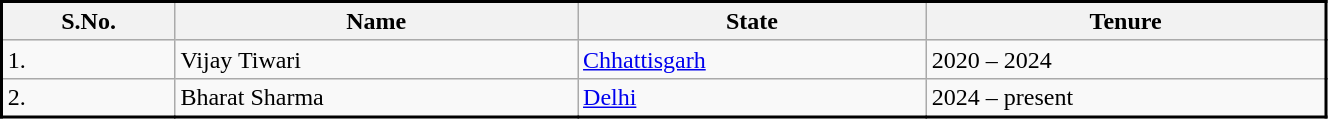<table class="wikitable sortable" style="border-collapse: collapse; border: 2px #000000 solid; font-size: x-big; font-family: verdana" width="70%" cellspacing="0" cellpadding="2" border="1">
<tr bgcolor="efefef" align="center">
<th>S.No.</th>
<th>Name</th>
<th>State</th>
<th>Tenure</th>
</tr>
<tr>
<td>1.</td>
<td>Vijay Tiwari</td>
<td><a href='#'>Chhattisgarh</a></td>
<td>2020 – 2024</td>
</tr>
<tr>
<td>2.</td>
<td>Bharat Sharma</td>
<td><a href='#'>Delhi</a></td>
<td>2024 – present</td>
</tr>
</table>
